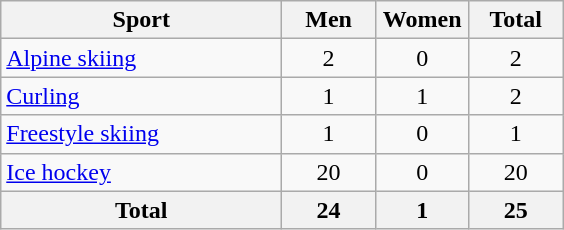<table class="wikitable sortable" style="text-align:center;">
<tr>
<th width=180>Sport</th>
<th width=55>Men</th>
<th width=55>Women</th>
<th width=55>Total</th>
</tr>
<tr>
<td align=left><a href='#'>Alpine skiing</a></td>
<td>2</td>
<td>0</td>
<td>2</td>
</tr>
<tr>
<td align=left><a href='#'>Curling</a></td>
<td>1</td>
<td>1</td>
<td>2</td>
</tr>
<tr>
<td align=left><a href='#'>Freestyle skiing</a></td>
<td>1</td>
<td>0</td>
<td>1</td>
</tr>
<tr>
<td align=left><a href='#'>Ice hockey</a></td>
<td>20</td>
<td>0</td>
<td>20</td>
</tr>
<tr>
<th>Total</th>
<th>24</th>
<th>1</th>
<th>25</th>
</tr>
</table>
